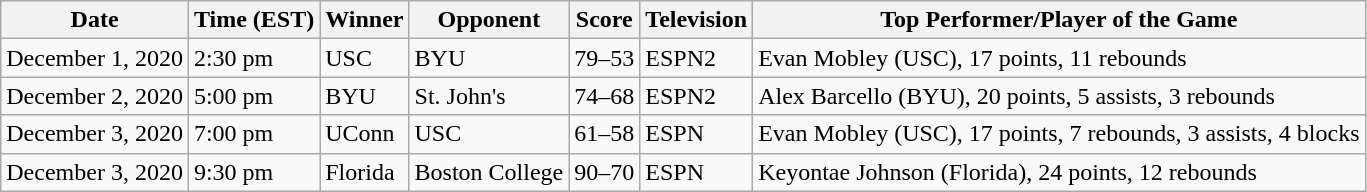<table class="wikitable">
<tr>
<th>Date</th>
<th>Time (EST)</th>
<th>Winner</th>
<th>Opponent</th>
<th>Score</th>
<th>Television</th>
<th>Top Performer/Player of the Game</th>
</tr>
<tr>
<td>December 1, 2020</td>
<td>2:30 pm</td>
<td>USC</td>
<td>BYU</td>
<td>79–53</td>
<td>ESPN2</td>
<td>Evan Mobley (USC), 17 points, 11 rebounds</td>
</tr>
<tr>
<td>December 2, 2020</td>
<td>5:00 pm</td>
<td>BYU</td>
<td>St. John's</td>
<td>74–68</td>
<td>ESPN2</td>
<td>Alex Barcello (BYU), 20 points, 5 assists, 3 rebounds</td>
</tr>
<tr>
<td>December 3, 2020</td>
<td>7:00 pm</td>
<td>UConn</td>
<td>USC</td>
<td>61–58</td>
<td>ESPN</td>
<td>Evan Mobley (USC), 17 points, 7 rebounds, 3 assists, 4 blocks</td>
</tr>
<tr>
<td>December 3, 2020</td>
<td>9:30 pm</td>
<td>Florida</td>
<td>Boston College</td>
<td>90–70</td>
<td>ESPN</td>
<td>Keyontae Johnson (Florida), 24 points, 12 rebounds</td>
</tr>
</table>
